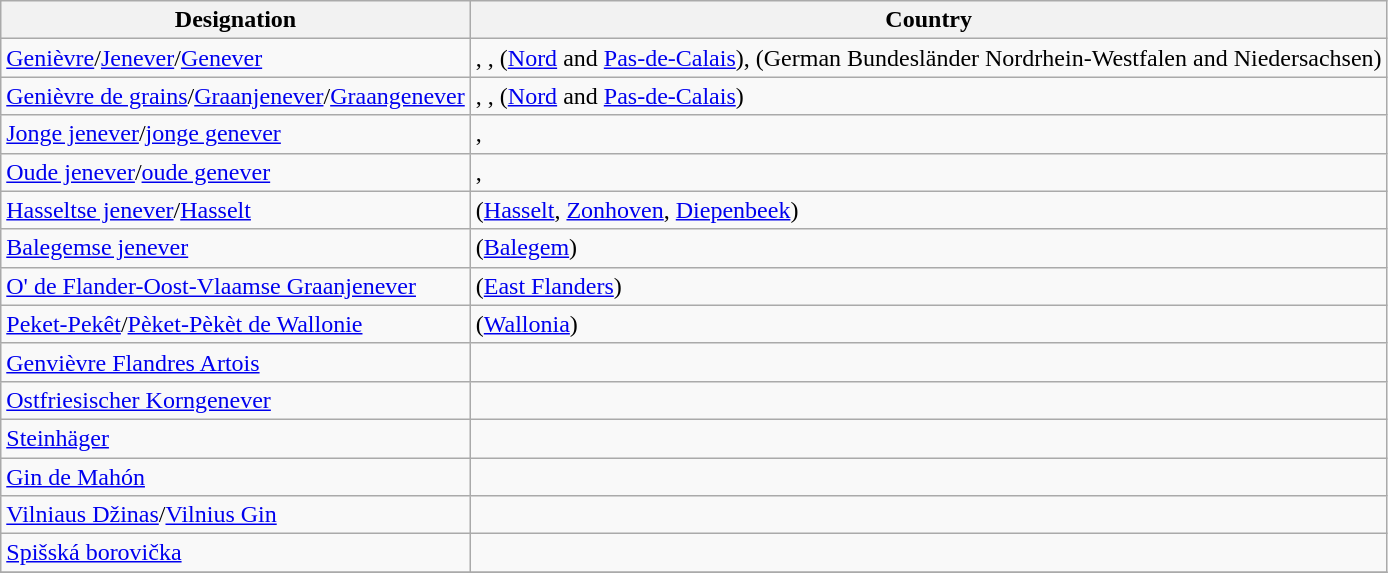<table class="wikitable">
<tr>
<th>Designation</th>
<th>Country</th>
</tr>
<tr>
<td><a href='#'>Genièvre</a>/<a href='#'>Jenever</a>/<a href='#'>Genever</a></td>
<td>, ,  (<a href='#'>Nord</a> and <a href='#'>Pas-de-Calais</a>),  (German Bundesländer Nordrhein-Westfalen and Niedersachsen)</td>
</tr>
<tr>
<td><a href='#'>Genièvre de grains</a>/<a href='#'>Graanjenever</a>/<a href='#'>Graangenever</a></td>
<td>, ,  (<a href='#'>Nord</a> and <a href='#'>Pas-de-Calais</a>)</td>
</tr>
<tr>
<td><a href='#'>Jonge jenever</a>/<a href='#'>jonge genever</a></td>
<td>, </td>
</tr>
<tr>
<td><a href='#'>Oude jenever</a>/<a href='#'>oude genever</a></td>
<td>, </td>
</tr>
<tr>
<td><a href='#'>Hasseltse jenever</a>/<a href='#'>Hasselt</a></td>
<td> (<a href='#'>Hasselt</a>, <a href='#'>Zonhoven</a>, <a href='#'>Diepenbeek</a>)</td>
</tr>
<tr>
<td><a href='#'>Balegemse jenever</a></td>
<td> (<a href='#'>Balegem</a>)</td>
</tr>
<tr>
<td><a href='#'>O' de Flander-Oost-Vlaamse Graanjenever</a></td>
<td> (<a href='#'>East Flanders</a>)</td>
</tr>
<tr>
<td><a href='#'>Peket-Pekêt</a>/<a href='#'>Pèket-Pèkèt de Wallonie</a></td>
<td> (<a href='#'>Wallonia</a>)</td>
</tr>
<tr>
<td><a href='#'>Genvièvre Flandres Artois</a></td>
<td></td>
</tr>
<tr>
<td><a href='#'>Ostfriesischer Korngenever</a></td>
<td></td>
</tr>
<tr>
<td><a href='#'>Steinhäger</a></td>
<td></td>
</tr>
<tr>
<td><a href='#'>Gin de Mahón</a></td>
<td></td>
</tr>
<tr>
<td><a href='#'>Vilniaus Džinas</a>/<a href='#'>Vilnius Gin</a></td>
<td></td>
</tr>
<tr>
<td><a href='#'>Spišská borovička</a></td>
<td></td>
</tr>
<tr>
</tr>
</table>
